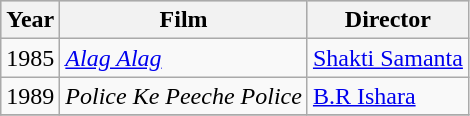<table class="wikitable">
<tr style="background:#CCC; text-align:center;">
<th>Year</th>
<th>Film</th>
<th>Director</th>
</tr>
<tr>
<td>1985</td>
<td><em><a href='#'>Alag Alag</a></em></td>
<td><a href='#'>Shakti Samanta</a></td>
</tr>
<tr>
<td>1989</td>
<td><em>Police Ke Peeche Police</em></td>
<td><a href='#'>B.R Ishara</a></td>
</tr>
<tr>
</tr>
</table>
